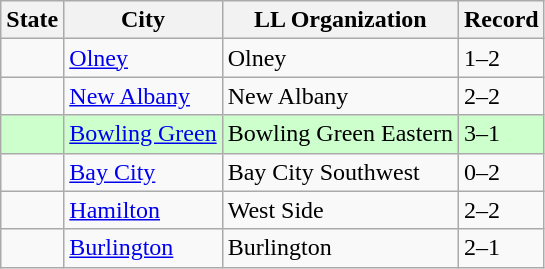<table class="wikitable">
<tr>
<th>State</th>
<th>City</th>
<th>LL Organization</th>
<th>Record</th>
</tr>
<tr>
<td><strong></strong></td>
<td><a href='#'>Olney</a></td>
<td>Olney</td>
<td>1–2</td>
</tr>
<tr>
<td><strong></strong></td>
<td><a href='#'>New Albany</a></td>
<td>New Albany</td>
<td>2–2</td>
</tr>
<tr bgcolor=ccffcc>
<td><strong></strong></td>
<td><a href='#'>Bowling Green</a></td>
<td>Bowling Green Eastern</td>
<td>3–1</td>
</tr>
<tr>
<td><strong></strong></td>
<td><a href='#'>Bay City</a></td>
<td>Bay City Southwest</td>
<td>0–2</td>
</tr>
<tr>
<td><strong></strong></td>
<td><a href='#'>Hamilton</a></td>
<td>West Side</td>
<td>2–2</td>
</tr>
<tr>
<td><strong></strong></td>
<td><a href='#'>Burlington</a></td>
<td>Burlington</td>
<td>2–1</td>
</tr>
</table>
